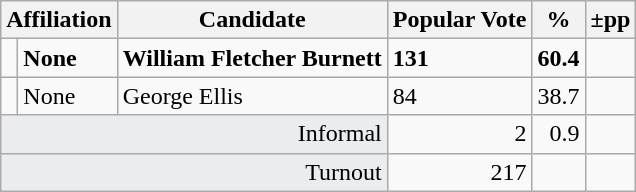<table class="wikitable col4right col5right">
<tr>
<th colspan="2">Affiliation</th>
<th>Candidate</th>
<th>Popular Vote</th>
<th>%</th>
<th>±pp</th>
</tr>
<tr>
<td></td>
<td><strong>None</strong></td>
<td><strong>William Fletcher Burnett</strong></td>
<td><strong>131</strong></td>
<td><strong>60.4</strong></td>
<td></td>
</tr>
<tr>
<td></td>
<td>None</td>
<td>George Ellis</td>
<td>84</td>
<td>38.7</td>
<td></td>
</tr>
<tr>
<td colspan="3" style="text-align:right;background-color:#eaecf0">Informal</td>
<td style="text-align:right">2</td>
<td style="text-align:right">0.9</td>
<td></td>
</tr>
<tr>
<td colspan="3" style="text-align:right;background-color:#eaecf0">Turnout</td>
<td style="text-align:right">217</td>
<td></td>
</tr>
</table>
